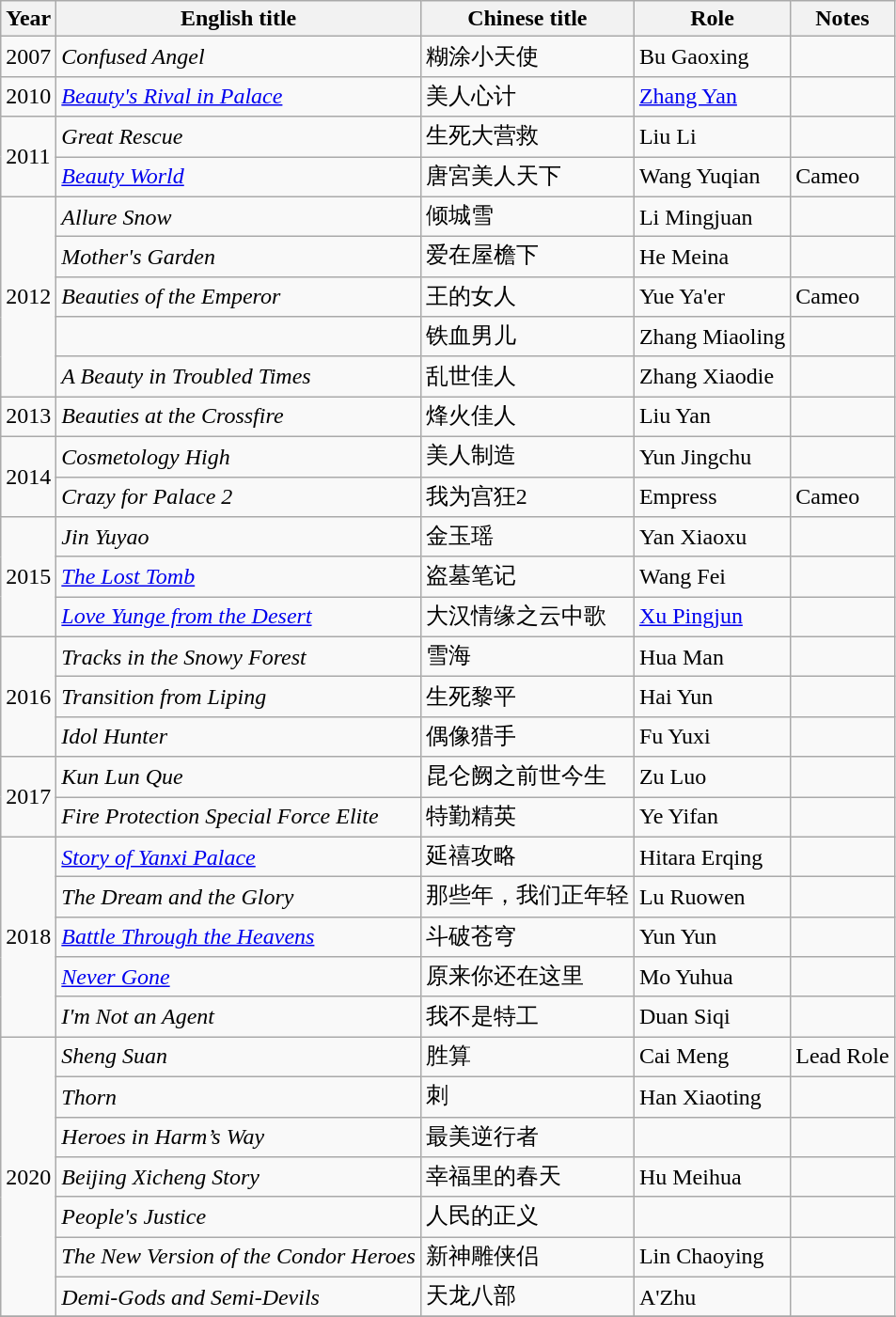<table class="wikitable">
<tr>
<th>Year</th>
<th>English title</th>
<th>Chinese title</th>
<th>Role</th>
<th>Notes</th>
</tr>
<tr>
<td>2007</td>
<td><em>Confused Angel</em></td>
<td>糊涂小天使</td>
<td>Bu Gaoxing</td>
<td></td>
</tr>
<tr>
<td>2010</td>
<td><em><a href='#'>Beauty's Rival in Palace</a></em></td>
<td>美人心计</td>
<td><a href='#'>Zhang Yan</a></td>
<td></td>
</tr>
<tr>
<td rowspan=2>2011</td>
<td><em>Great Rescue</em></td>
<td>生死大营救</td>
<td>Liu Li</td>
<td></td>
</tr>
<tr>
<td><em><a href='#'>Beauty World</a></em></td>
<td>唐宮美人天下</td>
<td>Wang Yuqian</td>
<td>Cameo</td>
</tr>
<tr>
<td rowspan=5>2012</td>
<td><em>Allure Snow</em></td>
<td>倾城雪</td>
<td>Li Mingjuan</td>
<td></td>
</tr>
<tr>
<td><em>Mother's Garden</em></td>
<td>爱在屋檐下</td>
<td>He Meina</td>
<td></td>
</tr>
<tr>
<td><em>Beauties of the Emperor</em></td>
<td>王的女人</td>
<td>Yue Ya'er</td>
<td>Cameo</td>
</tr>
<tr>
<td></td>
<td>铁血男儿</td>
<td>Zhang Miaoling</td>
<td></td>
</tr>
<tr>
<td><em>A Beauty in Troubled Times </em></td>
<td>乱世佳人</td>
<td>Zhang Xiaodie</td>
<td></td>
</tr>
<tr>
<td>2013</td>
<td><em>Beauties at the Crossfire </em></td>
<td>烽火佳人</td>
<td>Liu Yan</td>
<td></td>
</tr>
<tr>
<td rowspan=2>2014</td>
<td><em>Cosmetology High </em></td>
<td>美人制造</td>
<td>Yun Jingchu</td>
<td></td>
</tr>
<tr>
<td><em>Crazy for Palace 2</em></td>
<td>我为宫狂2</td>
<td>Empress</td>
<td>Cameo</td>
</tr>
<tr>
<td rowspan=3>2015</td>
<td><em>Jin Yuyao</em></td>
<td>金玉瑶</td>
<td>Yan Xiaoxu</td>
<td></td>
</tr>
<tr>
<td><em><a href='#'>The Lost Tomb</a></em></td>
<td>盗墓笔记</td>
<td>Wang Fei</td>
<td></td>
</tr>
<tr>
<td><em><a href='#'>Love Yunge from the Desert</a></em></td>
<td>大汉情缘之云中歌</td>
<td><a href='#'>Xu Pingjun</a></td>
<td></td>
</tr>
<tr>
<td rowspan=3>2016</td>
<td><em>Tracks in the Snowy Forest</em></td>
<td>雪海</td>
<td>Hua Man</td>
<td></td>
</tr>
<tr>
<td><em>Transition from Liping</em></td>
<td>生死黎平</td>
<td>Hai Yun</td>
<td></td>
</tr>
<tr>
<td><em>Idol Hunter</em></td>
<td>偶像猎手</td>
<td>Fu Yuxi</td>
<td></td>
</tr>
<tr>
<td rowspan=2>2017</td>
<td><em>Kun Lun Que</em></td>
<td>昆仑阙之前世今生</td>
<td>Zu Luo</td>
<td></td>
</tr>
<tr>
<td><em>Fire Protection Special Force Elite </em></td>
<td>特勤精英</td>
<td>Ye Yifan</td>
<td></td>
</tr>
<tr>
<td rowspan=5>2018</td>
<td><em><a href='#'>Story of Yanxi Palace</a></em></td>
<td>延禧攻略</td>
<td>Hitara Erqing</td>
<td></td>
</tr>
<tr>
<td><em>The Dream and the Glory</em></td>
<td>那些年，我们正年轻</td>
<td>Lu Ruowen</td>
<td></td>
</tr>
<tr>
<td><em><a href='#'>Battle Through the Heavens</a></em></td>
<td>斗破苍穹</td>
<td>Yun Yun</td>
<td></td>
</tr>
<tr>
<td><em><a href='#'>Never Gone</a></em></td>
<td>原来你还在这里</td>
<td>Mo Yuhua</td>
<td></td>
</tr>
<tr>
<td><em>I'm Not an Agent </em></td>
<td>我不是特工</td>
<td>Duan Siqi</td>
<td></td>
</tr>
<tr>
<td rowspan=7>2020</td>
<td><em>Sheng Suan</em></td>
<td>胜算</td>
<td>Cai Meng</td>
<td>Lead Role</td>
</tr>
<tr>
<td><em>Thorn</em></td>
<td>刺</td>
<td>Han Xiaoting</td>
<td></td>
</tr>
<tr>
<td><em>Heroes in Harm’s Way</em></td>
<td>最美逆行者</td>
<td></td>
<td></td>
</tr>
<tr>
<td><em>Beijing Xicheng Story</em></td>
<td>幸福里的春天</td>
<td>Hu Meihua</td>
<td></td>
</tr>
<tr>
<td><em>People's Justice</em></td>
<td>人民的正义</td>
<td></td>
<td></td>
</tr>
<tr>
<td><em>The New Version of the Condor Heroes</em></td>
<td>新神雕侠侣</td>
<td>Lin Chaoying</td>
<td></td>
</tr>
<tr>
<td><em>Demi-Gods and Semi-Devils</em></td>
<td>天龙八部</td>
<td>A'Zhu</td>
<td></td>
</tr>
<tr>
</tr>
</table>
